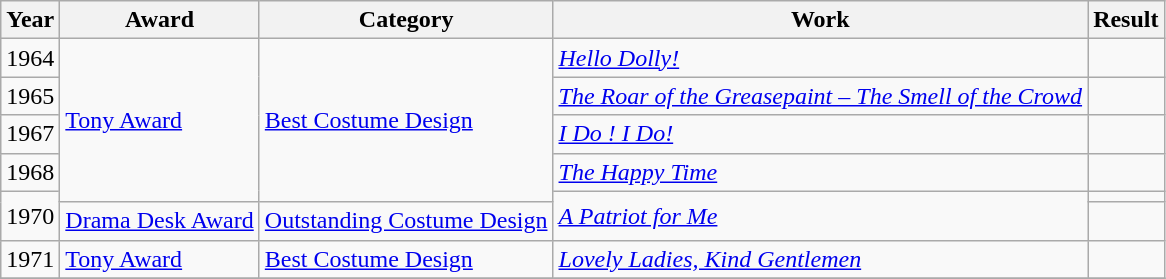<table class="wikitable">
<tr>
<th>Year</th>
<th>Award</th>
<th>Category</th>
<th>Work</th>
<th>Result</th>
</tr>
<tr>
<td>1964</td>
<td rowspan=5><a href='#'>Tony Award</a></td>
<td rowspan=5><a href='#'>Best Costume Design</a></td>
<td><em><a href='#'>Hello Dolly!</a></em></td>
<td></td>
</tr>
<tr>
<td>1965</td>
<td><em><a href='#'>The Roar of the Greasepaint – The Smell of the Crowd</a></em></td>
<td></td>
</tr>
<tr>
<td>1967</td>
<td><em><a href='#'>I Do ! I Do!</a></em></td>
<td></td>
</tr>
<tr>
<td>1968</td>
<td><em><a href='#'>The Happy Time</a></em></td>
<td></td>
</tr>
<tr>
<td rowspan=2>1970</td>
<td rowspan=2><em><a href='#'>A Patriot for Me</a></em></td>
<td></td>
</tr>
<tr>
<td><a href='#'>Drama Desk Award</a></td>
<td><a href='#'>Outstanding Costume Design</a></td>
<td></td>
</tr>
<tr>
<td>1971</td>
<td><a href='#'>Tony Award</a></td>
<td><a href='#'>Best Costume Design</a></td>
<td><em><a href='#'>Lovely Ladies, Kind Gentlemen</a></em></td>
<td></td>
</tr>
<tr>
</tr>
</table>
